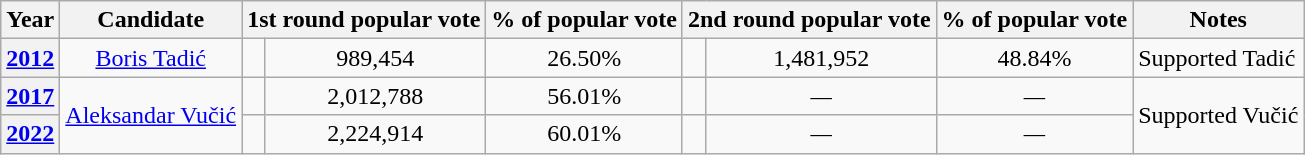<table class="wikitable" style="text-align:center">
<tr>
<th>Year</th>
<th>Candidate</th>
<th colspan="2">1st round popular vote</th>
<th>% of popular vote</th>
<th colspan="2">2nd round popular vote</th>
<th>% of popular vote</th>
<th>Notes</th>
</tr>
<tr>
<th><a href='#'>2012</a></th>
<td><a href='#'>Boris Tadić</a></td>
<td></td>
<td>989,454</td>
<td>26.50%</td>
<td></td>
<td>1,481,952</td>
<td>48.84%</td>
<td style="text-align: left">Supported Tadić</td>
</tr>
<tr>
<th><a href='#'>2017</a></th>
<td rowspan="2"><a href='#'>Aleksandar Vučić</a></td>
<td></td>
<td>2,012,788</td>
<td>56.01%</td>
<td></td>
<td><em>—</em></td>
<td><em>—</em></td>
<td rowspan="2" style="text-align: left">Supported Vučić</td>
</tr>
<tr>
<th><a href='#'>2022</a></th>
<td></td>
<td>2,224,914</td>
<td>60.01%</td>
<td></td>
<td><em>—</em></td>
<td><em>—</em></td>
</tr>
</table>
